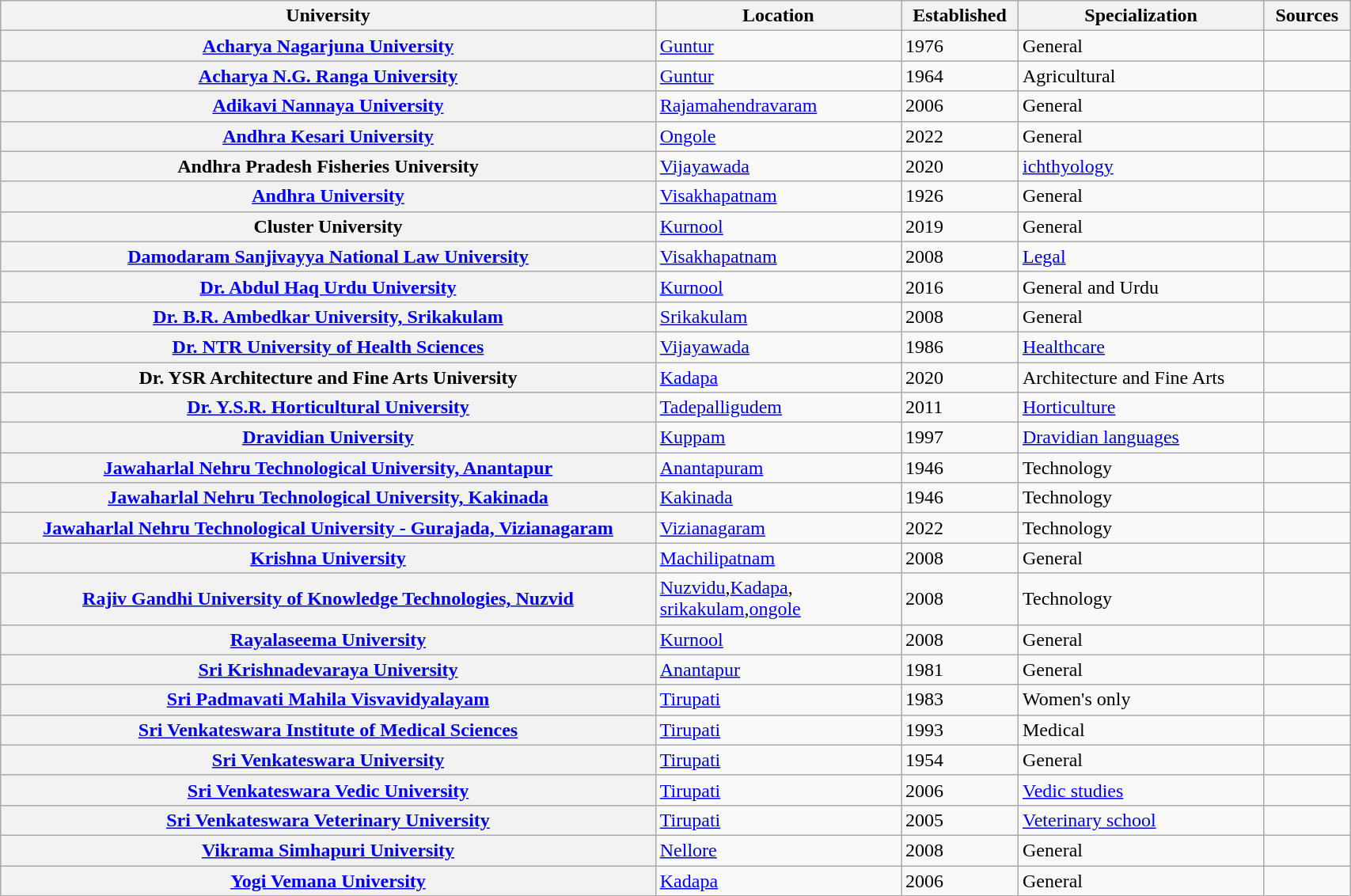<table class="wikitable sortable collapsible plainrowheaders static-row-numbers" border="1" style="text-align:left; width:90%">
<tr>
<th scope="col" style="width: 40%;">University</th>
<th scope="col" style="width: 15%;">Location</th>
<th scope="col" style="width: 5%;">Established</th>
<th scope="col" style="width: 15%;">Specialization</th>
<th scope="col" style="width: 5%;" class="unsortable">Sources</th>
</tr>
<tr>
<th scope="row"><a href='#'>Acharya Nagarjuna University</a></th>
<td><a href='#'>Guntur</a></td>
<td>1976</td>
<td>General</td>
<td></td>
</tr>
<tr>
<th scope="row"><a href='#'>Acharya N.G. Ranga University</a></th>
<td><a href='#'>Guntur</a></td>
<td>1964</td>
<td>Agricultural</td>
<td></td>
</tr>
<tr>
<th scope="row"><a href='#'>Adikavi Nannaya University</a></th>
<td><a href='#'>Rajamahendravaram</a></td>
<td>2006</td>
<td>General</td>
<td></td>
</tr>
<tr>
<th scope="row"><a href='#'>Andhra Kesari University</a></th>
<td><a href='#'>Ongole</a></td>
<td>2022</td>
<td>General</td>
<td></td>
</tr>
<tr>
<th scope="row">Andhra Pradesh Fisheries University</th>
<td><a href='#'>Vijayawada</a></td>
<td>2020</td>
<td><a href='#'>ichthyology</a></td>
<td></td>
</tr>
<tr>
<th scope="row"><a href='#'>Andhra University</a></th>
<td><a href='#'>Visakhapatnam</a></td>
<td>1926</td>
<td>General</td>
<td></td>
</tr>
<tr>
<th scope="row">Cluster University</th>
<td><a href='#'>Kurnool</a></td>
<td>2019</td>
<td>General</td>
<td></td>
</tr>
<tr>
<th scope="row"><a href='#'>Damodaram Sanjivayya National Law University</a></th>
<td><a href='#'>Visakhapatnam</a></td>
<td>2008</td>
<td><a href='#'>Legal</a></td>
<td></td>
</tr>
<tr>
<th scope="row"><a href='#'>Dr. Abdul Haq Urdu University</a></th>
<td><a href='#'>Kurnool</a></td>
<td>2016</td>
<td>General and Urdu</td>
<td></td>
</tr>
<tr>
<th scope="row"><a href='#'>Dr. B.R. Ambedkar University, Srikakulam</a></th>
<td><a href='#'>Srikakulam</a></td>
<td>2008</td>
<td>General</td>
<td></td>
</tr>
<tr>
<th scope="row"><a href='#'>Dr. NTR University of Health Sciences</a></th>
<td><a href='#'>Vijayawada</a></td>
<td>1986</td>
<td><a href='#'>Healthcare</a></td>
<td></td>
</tr>
<tr>
<th scope="row">Dr. YSR Architecture and Fine Arts University</th>
<td><a href='#'>Kadapa</a></td>
<td>2020</td>
<td>Architecture and Fine Arts</td>
<td></td>
</tr>
<tr>
<th scope="row"><a href='#'>Dr. Y.S.R. Horticultural University</a></th>
<td><a href='#'>Tadepalligudem</a></td>
<td>2011</td>
<td><a href='#'>Horticulture</a></td>
<td></td>
</tr>
<tr>
<th scope="row"><a href='#'>Dravidian University</a></th>
<td><a href='#'>Kuppam</a></td>
<td>1997</td>
<td><a href='#'>Dravidian languages</a></td>
<td></td>
</tr>
<tr>
<th scope="row"><a href='#'>Jawaharlal Nehru Technological University, Anantapur</a></th>
<td><a href='#'>Anantapuram</a></td>
<td>1946</td>
<td>Technology</td>
<td></td>
</tr>
<tr>
<th scope="row"><a href='#'>Jawaharlal Nehru Technological University, Kakinada</a></th>
<td><a href='#'>Kakinada</a></td>
<td>1946</td>
<td>Technology</td>
<td></td>
</tr>
<tr>
<th scope="row"><a href='#'>Jawaharlal Nehru Technological University - Gurajada, Vizianagaram</a></th>
<td><a href='#'>Vizianagaram</a></td>
<td>2022</td>
<td>Technology</td>
<td></td>
</tr>
<tr>
<th scope="row"><a href='#'>Krishna University</a></th>
<td><a href='#'>Machilipatnam</a></td>
<td>2008</td>
<td>General</td>
<td></td>
</tr>
<tr>
<th scope="row"><a href='#'>Rajiv Gandhi University of Knowledge Technologies, Nuzvid</a></th>
<td><a href='#'>Nuzvidu</a>,<a href='#'>Kadapa</a>,<br><a href='#'>srikakulam</a>,<a href='#'>ongole</a></td>
<td>2008</td>
<td>Technology</td>
<td></td>
</tr>
<tr>
<th scope="row"><a href='#'>Rayalaseema University</a></th>
<td><a href='#'>Kurnool</a></td>
<td>2008</td>
<td>General</td>
<td></td>
</tr>
<tr>
<th scope="row"><a href='#'>Sri Krishnadevaraya University</a></th>
<td><a href='#'>Anantapur</a></td>
<td>1981</td>
<td>General</td>
<td></td>
</tr>
<tr>
<th scope="row"><a href='#'>Sri Padmavati Mahila Visvavidyalayam</a></th>
<td><a href='#'>Tirupati</a></td>
<td>1983</td>
<td>Women's only</td>
<td></td>
</tr>
<tr>
<th scope="row"><a href='#'>Sri Venkateswara Institute of Medical Sciences</a></th>
<td><a href='#'>Tirupati</a></td>
<td>1993</td>
<td>Medical</td>
<td></td>
</tr>
<tr>
<th scope="row"><a href='#'>Sri Venkateswara University</a></th>
<td><a href='#'>Tirupati</a></td>
<td>1954</td>
<td>General</td>
<td></td>
</tr>
<tr>
<th scope="row"><a href='#'>Sri Venkateswara Vedic University</a></th>
<td><a href='#'>Tirupati</a></td>
<td>2006</td>
<td><a href='#'>Vedic studies</a></td>
<td></td>
</tr>
<tr>
<th scope="row"><a href='#'>Sri Venkateswara Veterinary University</a></th>
<td><a href='#'>Tirupati</a></td>
<td>2005</td>
<td><a href='#'>Veterinary school</a></td>
<td></td>
</tr>
<tr>
<th scope="row"><a href='#'>Vikrama Simhapuri University</a></th>
<td><a href='#'>Nellore</a></td>
<td>2008</td>
<td>General</td>
<td></td>
</tr>
<tr>
<th scope="row"><a href='#'>Yogi Vemana University</a></th>
<td><a href='#'>Kadapa</a></td>
<td>2006</td>
<td>General</td>
<td></td>
</tr>
</table>
